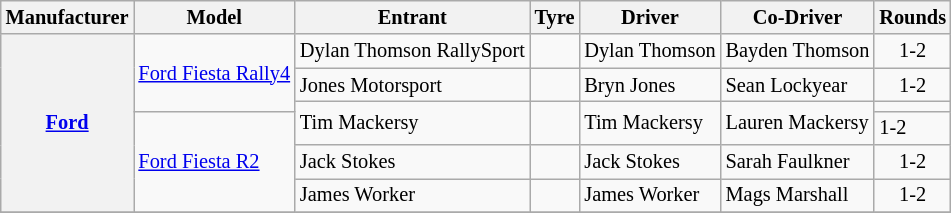<table class="wikitable" style=font-size:85%;>
<tr>
<th>Manufacturer</th>
<th>Model</th>
<th>Entrant</th>
<th>Tyre</th>
<th>Driver</th>
<th>Co-Driver</th>
<th>Rounds</th>
</tr>
<tr>
<th rowspan="6"><a href='#'>Ford</a><br></th>
<td rowspan=3><a href='#'>Ford Fiesta Rally4</a></td>
<td> Dylan Thomson RallySport</td>
<td rowspan="1" align="center"></td>
<td> Dylan Thomson</td>
<td> Bayden Thomson</td>
<td align=center>1-2</td>
</tr>
<tr>
<td> Jones Motorsport</td>
<td rowspan="1" align="center"></td>
<td> Bryn Jones</td>
<td> Sean Lockyear</td>
<td align=center>1-2</td>
</tr>
<tr>
<td rowspan="2"> Tim Mackersy</td>
<td rowspan="2" align="center"></td>
<td rowspan="2"> Tim Mackersy</td>
<td rowspan="2"> Lauren Mackersy</td>
<td align=center></td>
</tr>
<tr>
<td rowspan="3"><a href='#'>Ford Fiesta R2</a></td>
<td>1-2</td>
</tr>
<tr>
<td> Jack Stokes</td>
<td rowspan="1" align="center"></td>
<td> Jack Stokes</td>
<td> Sarah Faulkner</td>
<td align="center">1-2</td>
</tr>
<tr>
<td> James Worker</td>
<td rowspan="1" align="center"></td>
<td> James Worker</td>
<td> Mags Marshall</td>
<td align="center">1-2</td>
</tr>
<tr>
</tr>
</table>
